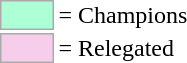<table>
<tr>
<td style="background-color:#ADFFD6; border:1px solid #aaaaaa; width:2em;"></td>
<td>= Champions</td>
</tr>
<tr>
<td style="background-color:#F6CEEC; border:1px solid #aaaaaa; width:2em;"></td>
<td>= Relegated</td>
</tr>
</table>
